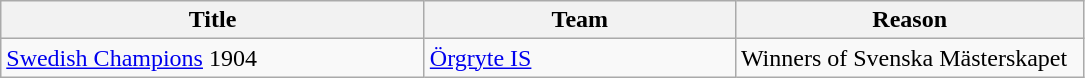<table class="wikitable" style="text-align: left;">
<tr>
<th style="width: 275px;">Title</th>
<th style="width: 200px;">Team</th>
<th style="width: 225px;">Reason</th>
</tr>
<tr>
<td><a href='#'>Swedish Champions</a> 1904</td>
<td><a href='#'>Örgryte IS</a></td>
<td>Winners of Svenska Mästerskapet</td>
</tr>
</table>
